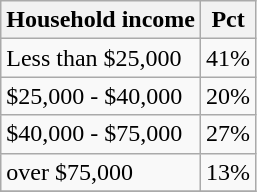<table class="wikitable">
<tr>
<th>Household income</th>
<th>Pct</th>
</tr>
<tr>
<td>Less than $25,000</td>
<td>41%</td>
</tr>
<tr>
<td>$25,000 - $40,000</td>
<td>20%</td>
</tr>
<tr>
<td>$40,000 - $75,000</td>
<td>27%</td>
</tr>
<tr>
<td>over $75,000</td>
<td>13%</td>
</tr>
<tr>
</tr>
</table>
